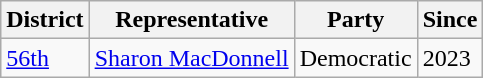<table class="wikitable">
<tr>
<th>District</th>
<th>Representative</th>
<th>Party</th>
<th>Since</th>
</tr>
<tr>
<td><a href='#'>56th</a></td>
<td><a href='#'>Sharon MacDonnell</a></td>
<td>Democratic</td>
<td>2023</td>
</tr>
</table>
